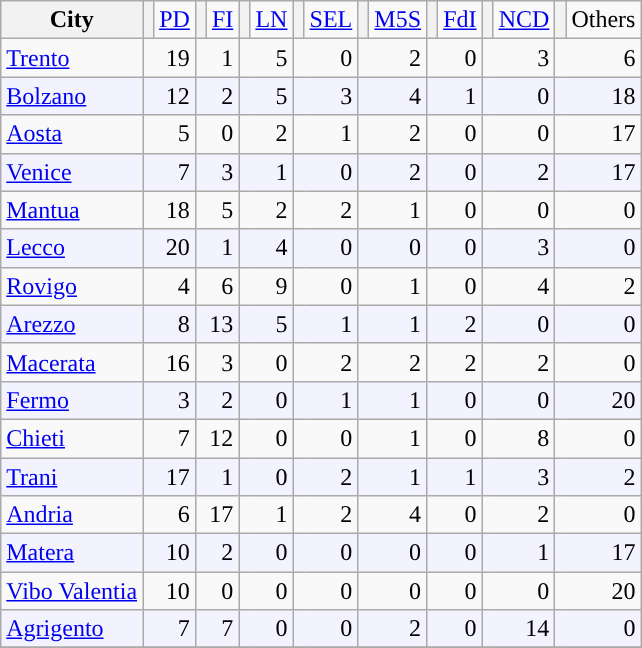<table class="wikitable" style="text-align:right; padding-left:1em">
<tr>
<th align="left">City</th>
<th style="background-color: "></th>
<td><a href='#'>PD</a></td>
<th style="background-color: "></th>
<td><a href='#'>FI</a></td>
<th style="background-color: "></th>
<td><a href='#'>LN</a></td>
<th style="background-color: "></th>
<td><a href='#'>SEL</a></td>
<th style="background-color: "></th>
<td><a href='#'>M5S</a></td>
<th style="background-color: "></th>
<td><a href='#'>FdI</a></td>
<th style="background-color: "></th>
<td><a href='#'>NCD</a></td>
<th style="background-color: "></th>
<td>Others</td>
</tr>
<tr>
<td align=left><a href='#'>Trento</a></td>
<td colspan=2>19</td>
<td colspan=2>1</td>
<td colspan=2>5</td>
<td colspan=2>0</td>
<td colspan=2>2</td>
<td colspan=2>0</td>
<td colspan=2>3</td>
<td colspan=2>6</td>
</tr>
<tr bgcolor=F3F3FF>
<td align=left><a href='#'>Bolzano</a></td>
<td colspan=2>12</td>
<td colspan=2>2</td>
<td colspan=2>5</td>
<td colspan=2>3</td>
<td colspan=2>4</td>
<td colspan=2>1</td>
<td colspan=2>0</td>
<td colspan=2>18</td>
</tr>
<tr>
<td align=left><a href='#'>Aosta</a></td>
<td colspan=2>5</td>
<td colspan=2>0</td>
<td colspan=2>2</td>
<td colspan=2>1</td>
<td colspan=2>2</td>
<td colspan=2>0</td>
<td colspan=2>0</td>
<td colspan=2>17</td>
</tr>
<tr bgcolor=F3F3FF>
<td align=left><a href='#'>Venice</a></td>
<td colspan=2>7</td>
<td colspan=2>3</td>
<td colspan=2>1</td>
<td colspan=2>0</td>
<td colspan=2>2</td>
<td colspan=2>0</td>
<td colspan=2>2</td>
<td colspan=2>17</td>
</tr>
<tr>
<td align=left><a href='#'>Mantua</a></td>
<td colspan=2>18</td>
<td colspan=2>5</td>
<td colspan=2>2</td>
<td colspan=2>2</td>
<td colspan=2>1</td>
<td colspan=2>0</td>
<td colspan=2>0</td>
<td colspan=2>0</td>
</tr>
<tr bgcolor=F3F3FF>
<td align=left><a href='#'>Lecco</a></td>
<td colspan=2>20</td>
<td colspan=2>1</td>
<td colspan=2>4</td>
<td colspan=2>0</td>
<td colspan=2>0</td>
<td colspan=2>0</td>
<td colspan=2>3</td>
<td colspan=2>0</td>
</tr>
<tr>
<td align=left><a href='#'>Rovigo</a></td>
<td colspan=2>4</td>
<td colspan=2>6</td>
<td colspan=2>9</td>
<td colspan=2>0</td>
<td colspan=2>1</td>
<td colspan=2>0</td>
<td colspan=2>4</td>
<td colspan=2>2</td>
</tr>
<tr bgcolor=F3F3FF>
<td align=left><a href='#'>Arezzo</a></td>
<td colspan=2>8</td>
<td colspan=2>13</td>
<td colspan=2>5</td>
<td colspan=2>1</td>
<td colspan=2>1</td>
<td colspan=2>2</td>
<td colspan=2>0</td>
<td colspan=2>0</td>
</tr>
<tr>
<td align=left><a href='#'>Macerata</a></td>
<td colspan=2>16</td>
<td colspan=2>3</td>
<td colspan=2>0</td>
<td colspan=2>2</td>
<td colspan=2>2</td>
<td colspan=2>2</td>
<td colspan=2>2</td>
<td colspan=2>0</td>
</tr>
<tr bgcolor=F3F3FF>
<td align=left><a href='#'>Fermo</a></td>
<td colspan=2>3</td>
<td colspan=2>2</td>
<td colspan=2>0</td>
<td colspan=2>1</td>
<td colspan=2>1</td>
<td colspan=2>0</td>
<td colspan=2>0</td>
<td colspan=2>20</td>
</tr>
<tr>
<td align=left><a href='#'>Chieti</a></td>
<td colspan=2>7</td>
<td colspan=2>12</td>
<td colspan=2>0</td>
<td colspan=2>0</td>
<td colspan=2>1</td>
<td colspan=2>0</td>
<td colspan=2>8</td>
<td colspan=2>0</td>
</tr>
<tr bgcolor=F3F3FF>
<td align=left><a href='#'>Trani</a></td>
<td colspan=2>17</td>
<td colspan=2>1</td>
<td colspan=2>0</td>
<td colspan=2>2</td>
<td colspan=2>1</td>
<td colspan=2>1</td>
<td colspan=2>3</td>
<td colspan=2>2</td>
</tr>
<tr>
<td align=left><a href='#'>Andria</a></td>
<td colspan=2>6</td>
<td colspan=2>17</td>
<td colspan=2>1</td>
<td colspan=2>2</td>
<td colspan=2>4</td>
<td colspan=2>0</td>
<td colspan=2>2</td>
<td colspan=2>0</td>
</tr>
<tr bgcolor=F3F3FF>
<td align=left><a href='#'>Matera</a></td>
<td colspan=2>10</td>
<td colspan=2>2</td>
<td colspan=2>0</td>
<td colspan=2>0</td>
<td colspan=2>0</td>
<td colspan=2>0</td>
<td colspan=2>1</td>
<td colspan=2>17</td>
</tr>
<tr>
<td align=left><a href='#'>Vibo Valentia</a></td>
<td colspan=2>10</td>
<td colspan=2>0</td>
<td colspan=2>0</td>
<td colspan=2>0</td>
<td colspan=2>0</td>
<td colspan=2>0</td>
<td colspan=2>0</td>
<td colspan=2>20</td>
</tr>
<tr bgcolor=F3F3FF>
<td align=left><a href='#'>Agrigento</a></td>
<td colspan=2>7</td>
<td colspan=2>7</td>
<td colspan=2>0</td>
<td colspan=2>0</td>
<td colspan=2>2</td>
<td colspan=2>0</td>
<td colspan=2>14</td>
<td colspan=2>0</td>
</tr>
<tr>
</tr>
</table>
